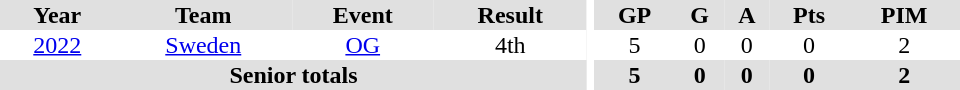<table border="0" cellpadding="1" cellspacing="0" ID="Table3" style="text-align:center; width:40em">
<tr ALIGN="center" bgcolor="#e0e0e0">
<th>Year</th>
<th>Team</th>
<th>Event</th>
<th>Result</th>
<th rowspan="99" bgcolor="#ffffff"></th>
<th>GP</th>
<th>G</th>
<th>A</th>
<th>Pts</th>
<th>PIM</th>
</tr>
<tr>
<td><a href='#'>2022</a></td>
<td><a href='#'>Sweden</a></td>
<td><a href='#'>OG</a></td>
<td>4th</td>
<td>5</td>
<td>0</td>
<td>0</td>
<td>0</td>
<td>2</td>
</tr>
<tr bgcolor="#e0e0e0">
<th colspan="4">Senior totals</th>
<th>5</th>
<th>0</th>
<th>0</th>
<th>0</th>
<th>2</th>
</tr>
</table>
